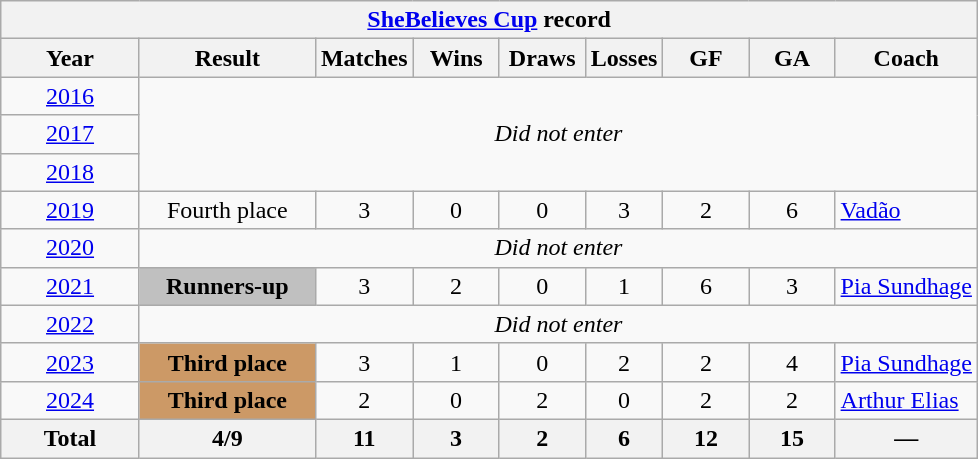<table class="wikitable"  style="text-align:center; ">
<tr>
<th colspan=9> <a href='#'>SheBelieves Cup</a> record</th>
</tr>
<tr>
<th width=85>Year</th>
<th width=110>Result</th>
<th>Matches</th>
<th width=50>Wins</th>
<th width=50>Draws</th>
<th>Losses</th>
<th width=50>GF</th>
<th width=50>GA</th>
<th>Coach</th>
</tr>
<tr>
<td><a href='#'>2016</a></td>
<td colspan=8 rowspan=3><em>Did not enter</em></td>
</tr>
<tr>
<td><a href='#'>2017</a></td>
</tr>
<tr>
<td><a href='#'>2018</a></td>
</tr>
<tr>
<td><a href='#'>2019</a></td>
<td>Fourth place</td>
<td>3</td>
<td>0</td>
<td>0</td>
<td>3</td>
<td>2</td>
<td>6</td>
<td align="left"> <a href='#'>Vadão</a></td>
</tr>
<tr>
<td><a href='#'>2020</a></td>
<td colspan=8><em>Did not enter</em></td>
</tr>
<tr>
<td><a href='#'>2021</a></td>
<td bgcolor=silver><strong>Runners-up</strong></td>
<td>3</td>
<td>2</td>
<td>0</td>
<td>1</td>
<td>6</td>
<td>3</td>
<td align="left"> <a href='#'>Pia Sundhage</a></td>
</tr>
<tr>
<td><a href='#'>2022</a></td>
<td colspan=8><em>Did not enter</em></td>
</tr>
<tr>
<td><a href='#'>2023</a></td>
<td bgcolor=#c96><strong>Third place</strong></td>
<td>3</td>
<td>1</td>
<td>0</td>
<td>2</td>
<td>2</td>
<td>4</td>
<td align="left"> <a href='#'>Pia Sundhage</a></td>
</tr>
<tr>
<td><a href='#'>2024</a></td>
<td bgcolor=#c96><strong>Third place</strong></td>
<td>2</td>
<td>0</td>
<td>2</td>
<td>0</td>
<td>2</td>
<td>2</td>
<td align="left"> <a href='#'>Arthur Elias</a></td>
</tr>
<tr class=sortbottom style="font-weight:bold;">
<th>Total</th>
<th>4/9</th>
<th>11</th>
<th>3</th>
<th>2</th>
<th>6</th>
<th>12</th>
<th>15</th>
<th>—</th>
</tr>
</table>
